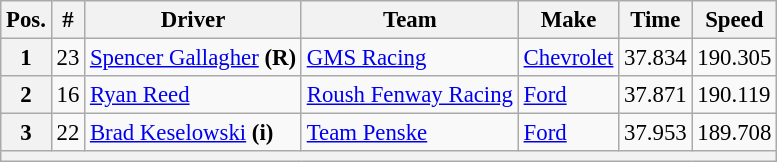<table class="wikitable" style="font-size:95%">
<tr>
<th>Pos.</th>
<th>#</th>
<th>Driver</th>
<th>Team</th>
<th>Make</th>
<th>Time</th>
<th>Speed</th>
</tr>
<tr>
<th>1</th>
<td>23</td>
<td><a href='#'>Spencer Gallagher</a> <strong>(R)</strong></td>
<td><a href='#'>GMS Racing</a></td>
<td><a href='#'>Chevrolet</a></td>
<td>37.834</td>
<td>190.305</td>
</tr>
<tr>
<th>2</th>
<td>16</td>
<td><a href='#'>Ryan Reed</a></td>
<td><a href='#'>Roush Fenway Racing</a></td>
<td><a href='#'>Ford</a></td>
<td>37.871</td>
<td>190.119</td>
</tr>
<tr>
<th>3</th>
<td>22</td>
<td><a href='#'>Brad Keselowski</a> <strong>(i)</strong></td>
<td><a href='#'>Team Penske</a></td>
<td><a href='#'>Ford</a></td>
<td>37.953</td>
<td>189.708</td>
</tr>
<tr>
<th colspan="7"></th>
</tr>
</table>
